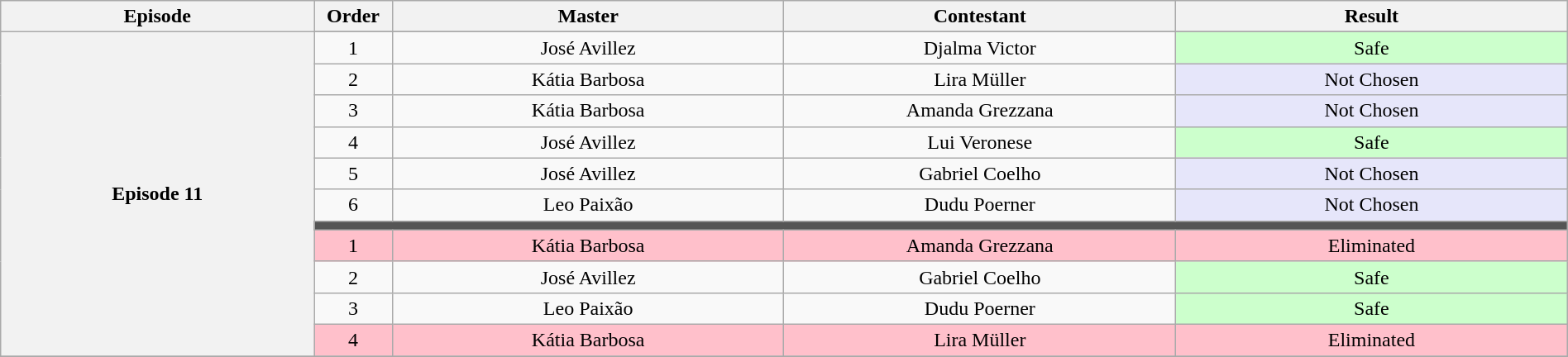<table class="wikitable" style="text-align:center; width:100%;">
<tr>
<th scope="col" width="20.0%">Episode</th>
<th scope="col" width="05.0%">Order</th>
<th scope="col" width="25.0%">Master</th>
<th scope="col" width="25.0%">Contestant</th>
<th scope="col" width="25.0%">Result</th>
</tr>
<tr>
<th rowspan=12>Episode 11<br></th>
</tr>
<tr>
<td>1</td>
<td>José Avillez</td>
<td>Djalma Victor</td>
<td bgcolor=CCFFCC>Safe</td>
</tr>
<tr>
<td>2</td>
<td>Kátia Barbosa</td>
<td>Lira Müller</td>
<td bgcolor=E6E6FA>Not Chosen</td>
</tr>
<tr>
<td>3</td>
<td>Kátia Barbosa</td>
<td>Amanda Grezzana</td>
<td bgcolor=E6E6FA>Not Chosen</td>
</tr>
<tr>
<td>4</td>
<td>José Avillez</td>
<td>Lui Veronese</td>
<td bgcolor=CCFFCC>Safe</td>
</tr>
<tr>
<td>5</td>
<td>José Avillez</td>
<td>Gabriel Coelho</td>
<td bgcolor=E6E6FA>Not Chosen</td>
</tr>
<tr>
<td>6</td>
<td>Leo Paixão</td>
<td>Dudu Poerner</td>
<td bgcolor=E6E6FA>Not Chosen</td>
</tr>
<tr>
<td colspan=5 bgcolor=555555></td>
</tr>
<tr bgcolor=FFC0CB>
<td>1</td>
<td>Kátia Barbosa</td>
<td>Amanda Grezzana</td>
<td>Eliminated</td>
</tr>
<tr>
<td>2</td>
<td>José Avillez</td>
<td>Gabriel Coelho</td>
<td bgcolor=CCFFCC>Safe</td>
</tr>
<tr>
<td>3</td>
<td>Leo Paixão</td>
<td>Dudu Poerner</td>
<td bgcolor=CCFFCC>Safe</td>
</tr>
<tr bgcolor=FFC0CB>
<td>4</td>
<td>Kátia Barbosa</td>
<td>Lira Müller</td>
<td>Eliminated</td>
</tr>
<tr>
</tr>
</table>
